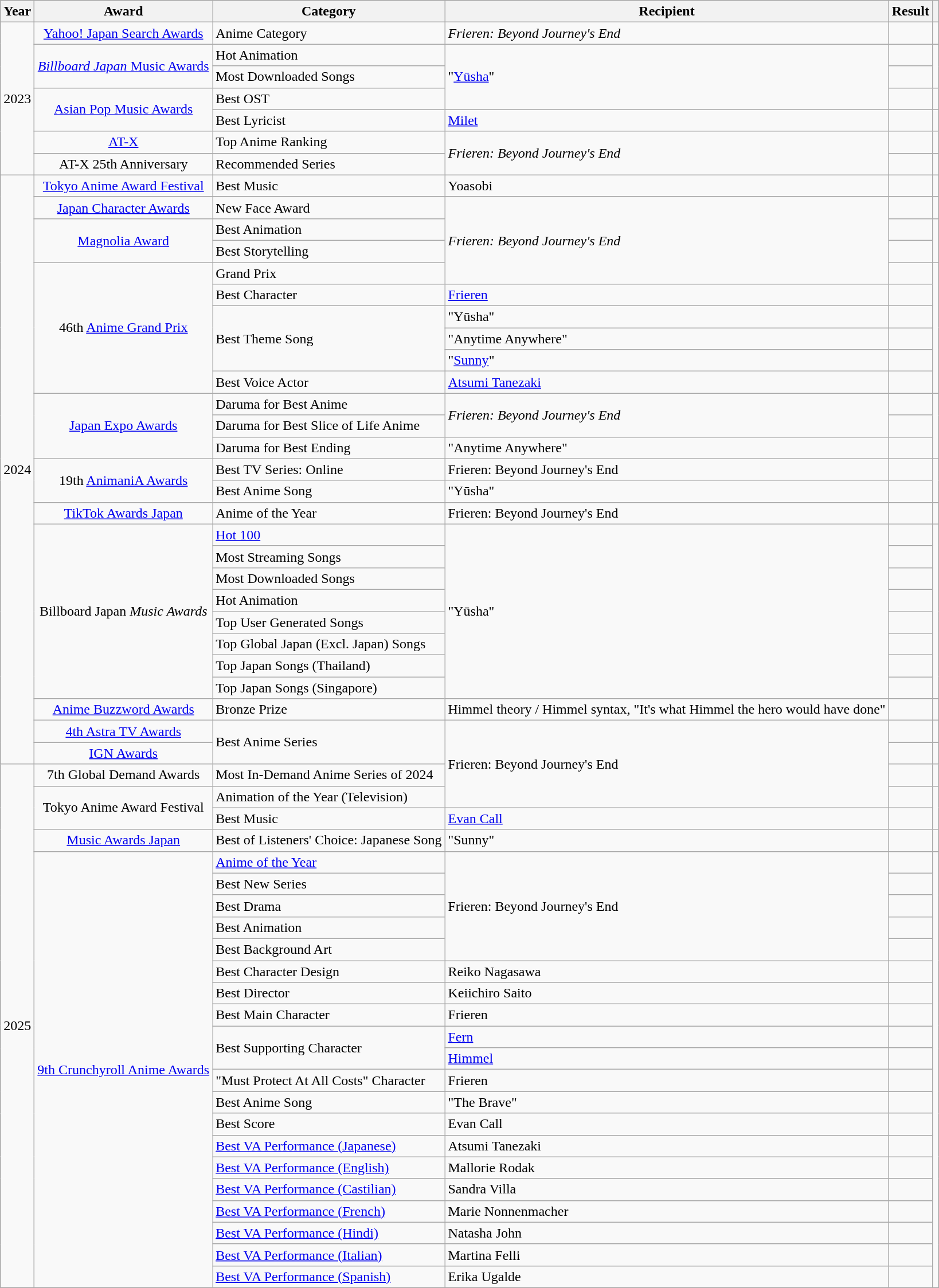<table class="wikitable plainrowheaders sortable">
<tr>
<th scope="col">Year</th>
<th scope="col">Award</th>
<th scope="col">Category</th>
<th scope="col">Recipient</th>
<th scope="col">Result</th>
<th scope="col" class="unsortable"></th>
</tr>
<tr>
<td rowspan="7" align="center">2023</td>
<td align="center"><a href='#'>Yahoo! Japan Search Awards</a></td>
<td>Anime Category</td>
<td><em>Frieren: Beyond Journey's End</em></td>
<td></td>
<td style="text-align:center;"></td>
</tr>
<tr>
<td rowspan="2" align="center"><a href='#'><em>Billboard Japan</em> Music Awards</a></td>
<td>Hot Animation</td>
<td rowspan="3">"<a href='#'>Yūsha</a>" </td>
<td></td>
<td rowspan="2" style="text-align:center;"></td>
</tr>
<tr>
<td>Most Downloaded Songs</td>
<td></td>
</tr>
<tr>
<td rowspan="2" align="center"><a href='#'>Asian Pop Music Awards</a></td>
<td>Best OST</td>
<td></td>
<td style="text-align:center;"></td>
</tr>
<tr>
<td>Best Lyricist</td>
<td><a href='#'>Milet</a> </td>
<td></td>
<td style="text-align:center"></td>
</tr>
<tr>
<td align="center"><a href='#'>AT-X</a></td>
<td>Top Anime Ranking</td>
<td rowspan="2"><em>Frieren: Beyond Journey's End</em></td>
<td></td>
<td style="text-align:center;"></td>
</tr>
<tr>
<td align="center">AT-X 25th Anniversary</td>
<td>Recommended Series</td>
<td></td>
<td style="text-align:center;"></td>
</tr>
<tr>
<td rowspan="27" align="center">2024</td>
<td align="center"><a href='#'>Tokyo Anime Award Festival</a></td>
<td>Best Music</td>
<td>Yoasobi</td>
<td></td>
<td style="text-align:center;"></td>
</tr>
<tr>
<td align="center"><a href='#'>Japan Character Awards</a></td>
<td>New Face Award</td>
<td rowspan="4"><em>Frieren: Beyond Journey's End</em></td>
<td></td>
<td style="text-align:center;"></td>
</tr>
<tr>
<td rowspan="2" align="center"><a href='#'>Magnolia Award</a></td>
<td>Best Animation</td>
<td></td>
<td rowspan="2" style="text-align:center;"></td>
</tr>
<tr>
<td>Best Storytelling</td>
<td></td>
</tr>
<tr>
<td rowspan="6" align="center">46th <a href='#'>Anime Grand Prix</a></td>
<td>Grand Prix</td>
<td></td>
<td rowspan="6" style="text-align:center;"></td>
</tr>
<tr>
<td>Best Character</td>
<td><a href='#'>Frieren</a></td>
<td></td>
</tr>
<tr>
<td rowspan="3">Best Theme Song</td>
<td>"Yūsha" </td>
<td></td>
</tr>
<tr>
<td>"Anytime Anywhere" </td>
<td></td>
</tr>
<tr>
<td>"<a href='#'>Sunny</a>" </td>
<td></td>
</tr>
<tr>
<td>Best Voice Actor</td>
<td><a href='#'>Atsumi Tanezaki</a></td>
<td></td>
</tr>
<tr>
<td rowspan="3" align="center"><a href='#'>Japan Expo Awards</a></td>
<td>Daruma for Best Anime</td>
<td rowspan="2"><em>Frieren: Beyond Journey's End</td>
<td></td>
<td rowspan="3" style="text-align:center;"></td>
</tr>
<tr>
<td>Daruma for Best Slice of Life Anime</td>
<td></td>
</tr>
<tr>
<td>Daruma for Best Ending</td>
<td>"Anytime Anywhere" </td>
<td></td>
</tr>
<tr>
<td rowspan="2" align="center">19th <a href='#'>AnimaniA Awards</a></td>
<td>Best TV Series: Online</td>
<td></em>Frieren: Beyond Journey's End<em></td>
<td></td>
<td rowspan="2" style="text-align:center;"></td>
</tr>
<tr>
<td>Best Anime Song</td>
<td>"Yūsha" </td>
<td></td>
</tr>
<tr>
<td align="center"><a href='#'>TikTok Awards Japan</a></td>
<td>Anime of the Year</td>
<td></em>Frieren: Beyond Journey's End<em></td>
<td></td>
<td style="text-align:center;"></td>
</tr>
<tr>
<td rowspan="8" align="center"></em>Billboard Japan<em> Music Awards</td>
<td><a href='#'>Hot 100</a></td>
<td rowspan="8">"Yūsha" </td>
<td></td>
<td rowspan="8" style="text-align:center;"></td>
</tr>
<tr>
<td>Most Streaming Songs</td>
<td></td>
</tr>
<tr>
<td>Most Downloaded Songs</td>
<td></td>
</tr>
<tr>
<td>Hot Animation</td>
<td></td>
</tr>
<tr>
<td>Top User Generated Songs</td>
<td></td>
</tr>
<tr>
<td>Top Global Japan (Excl. Japan) Songs</td>
<td></td>
</tr>
<tr>
<td>Top Japan Songs (Thailand)</td>
<td></td>
</tr>
<tr>
<td>Top Japan Songs (Singapore)</td>
<td></td>
</tr>
<tr>
<td align="center"><a href='#'>Anime Buzzword Awards</a></td>
<td>Bronze Prize</td>
<td>Himmel theory / Himmel syntax, "It's what Himmel the hero would have done"</td>
<td></td>
<td style="text-align:center;"></td>
</tr>
<tr>
<td align="center"><a href='#'>4th Astra TV Awards</a></td>
<td rowspan="2">Best Anime Series</td>
<td rowspan="4"></em>Frieren: Beyond Journey's End<em></td>
<td></td>
<td style="text-align:center;"></td>
</tr>
<tr>
<td align="center"><a href='#'>IGN Awards</a></td>
<td></td>
<td style="text-align:center;"></td>
</tr>
<tr>
<td rowspan="24" align="center">2025</td>
<td align="center">7th Global Demand Awards</td>
<td>Most In-Demand Anime Series of 2024</td>
<td></td>
<td style="text-align:center;"></td>
</tr>
<tr>
<td rowspan="2" align="center">Tokyo Anime Award Festival</td>
<td>Animation of the Year (Television)</td>
<td></td>
<td rowspan="2" style="text-align:center;"></td>
</tr>
<tr>
<td>Best Music</td>
<td><a href='#'>Evan Call</a></td>
<td></td>
</tr>
<tr>
<td align="center"><a href='#'>Music Awards Japan</a></td>
<td>Best of Listeners' Choice: Japanese Song</td>
<td>"Sunny" </td>
<td></td>
<td style="text-align:center;"></td>
</tr>
<tr>
<td rowspan="20" align="center"><a href='#'>9th Crunchyroll Anime Awards</a></td>
<td><a href='#'>Anime of the Year</a></td>
<td rowspan="5"></em>Frieren: Beyond Journey's End<em></td>
<td></td>
<td rowspan="20" style="text-align:center;"></td>
</tr>
<tr>
<td>Best New Series</td>
<td></td>
</tr>
<tr>
<td>Best Drama</td>
<td></td>
</tr>
<tr>
<td>Best Animation</td>
<td></td>
</tr>
<tr>
<td>Best Background Art</td>
<td></td>
</tr>
<tr>
<td>Best Character Design</td>
<td>Reiko Nagasawa</td>
<td></td>
</tr>
<tr>
<td>Best Director</td>
<td>Keiichiro Saito</td>
<td></td>
</tr>
<tr>
<td>Best Main Character</td>
<td>Frieren</td>
<td></td>
</tr>
<tr>
<td rowspan="2">Best Supporting Character</td>
<td><a href='#'>Fern</a></td>
<td></td>
</tr>
<tr>
<td><a href='#'>Himmel</a></td>
<td></td>
</tr>
<tr>
<td>"Must Protect At All Costs" Character</td>
<td>Frieren</td>
<td></td>
</tr>
<tr>
<td>Best Anime Song</td>
<td>"The Brave" </td>
<td></td>
</tr>
<tr>
<td>Best Score</td>
<td>Evan Call</td>
<td></td>
</tr>
<tr>
<td><a href='#'>Best VA Performance (Japanese)</a></td>
<td>Atsumi Tanezaki </td>
<td></td>
</tr>
<tr>
<td><a href='#'>Best VA Performance (English)</a></td>
<td>Mallorie Rodak </td>
<td></td>
</tr>
<tr>
<td><a href='#'>Best VA Performance (Castilian)</a></td>
<td>Sandra Villa </td>
<td></td>
</tr>
<tr>
<td><a href='#'>Best VA Performance (French)</a></td>
<td>Marie Nonnenmacher </td>
<td></td>
</tr>
<tr>
<td><a href='#'>Best VA Performance (Hindi)</a></td>
<td>Natasha John </td>
<td></td>
</tr>
<tr>
<td><a href='#'>Best VA Performance (Italian)</a></td>
<td>Martina Felli </td>
<td></td>
</tr>
<tr>
<td><a href='#'>Best VA Performance (Spanish)</a></td>
<td>Erika Ugalde </td>
<td></td>
</tr>
</table>
